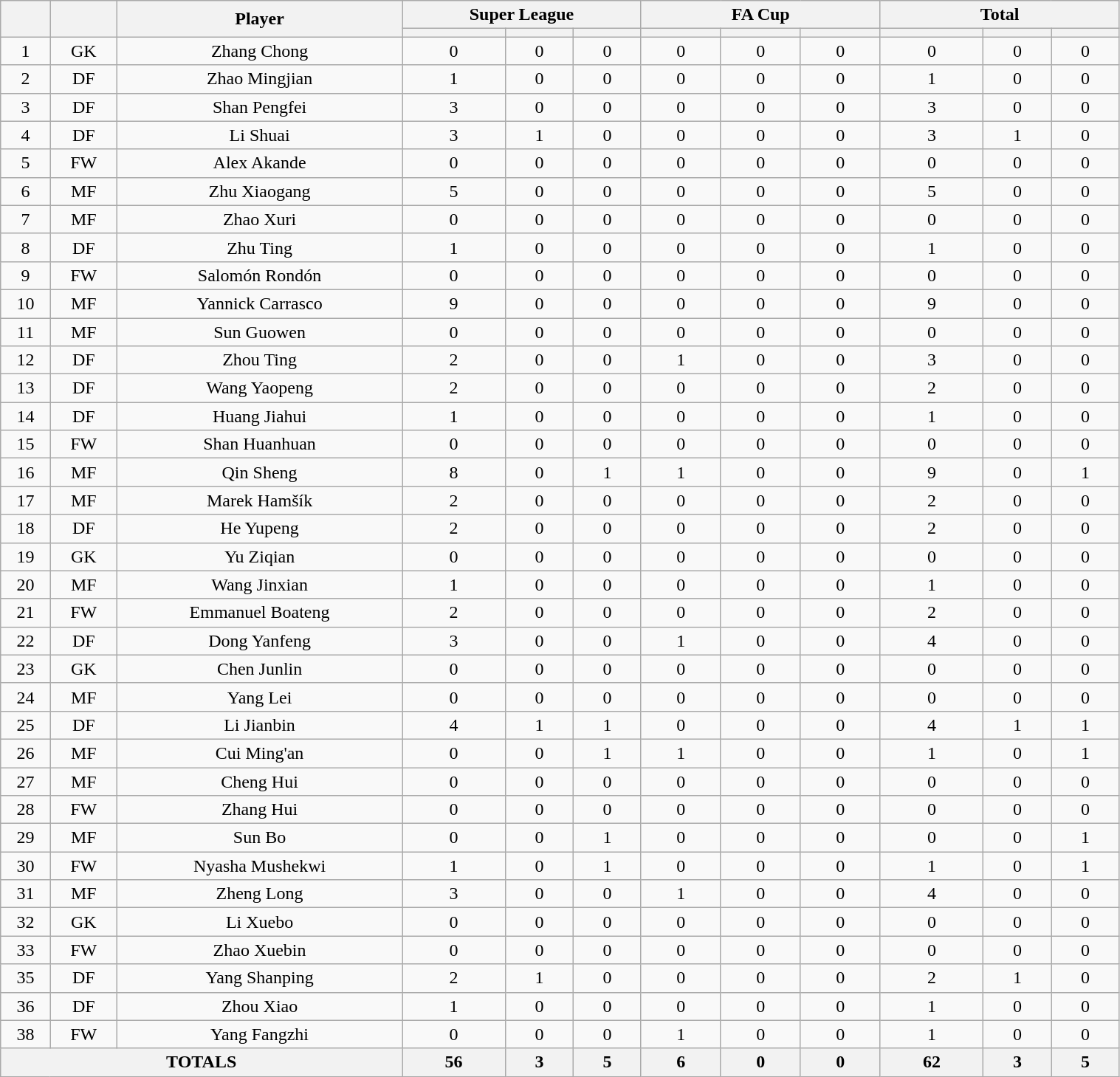<table class="wikitable" width="80%" style="text-align:center">
<tr>
<th rowspan="2"></th>
<th rowspan="2"></th>
<th rowspan="2">Player</th>
<th colspan="3" width="105">Super League</th>
<th colspan="3" width="105">FA Cup</th>
<th colspan="3" width="105">Total</th>
</tr>
<tr>
<th></th>
<th></th>
<th></th>
<th></th>
<th></th>
<th></th>
<th></th>
<th></th>
<th></th>
</tr>
<tr>
<td>1</td>
<td>GK</td>
<td>Zhang Chong</td>
<td>0</td>
<td>0</td>
<td>0</td>
<td>0</td>
<td>0</td>
<td>0</td>
<td>0</td>
<td>0</td>
<td>0</td>
</tr>
<tr>
<td>2</td>
<td>DF</td>
<td>Zhao Mingjian</td>
<td>1</td>
<td>0</td>
<td>0</td>
<td>0</td>
<td>0</td>
<td>0</td>
<td>1</td>
<td>0</td>
<td>0</td>
</tr>
<tr>
<td>3</td>
<td>DF</td>
<td>Shan Pengfei</td>
<td>3</td>
<td>0</td>
<td>0</td>
<td>0</td>
<td>0</td>
<td>0</td>
<td>3</td>
<td>0</td>
<td>0</td>
</tr>
<tr>
<td>4</td>
<td>DF</td>
<td>Li Shuai</td>
<td>3</td>
<td>1</td>
<td>0</td>
<td>0</td>
<td>0</td>
<td>0</td>
<td>3</td>
<td>1</td>
<td>0</td>
</tr>
<tr>
<td>5</td>
<td>FW</td>
<td>Alex Akande</td>
<td>0</td>
<td>0</td>
<td>0</td>
<td>0</td>
<td>0</td>
<td>0</td>
<td>0</td>
<td>0</td>
<td>0</td>
</tr>
<tr>
<td>6</td>
<td>MF</td>
<td>Zhu Xiaogang</td>
<td>5</td>
<td>0</td>
<td>0</td>
<td>0</td>
<td>0</td>
<td>0</td>
<td>5</td>
<td>0</td>
<td>0</td>
</tr>
<tr>
<td>7</td>
<td>MF</td>
<td>Zhao Xuri</td>
<td>0</td>
<td>0</td>
<td>0</td>
<td>0</td>
<td>0</td>
<td>0</td>
<td>0</td>
<td>0</td>
<td>0</td>
</tr>
<tr>
<td>8</td>
<td>DF</td>
<td>Zhu Ting</td>
<td>1</td>
<td>0</td>
<td>0</td>
<td>0</td>
<td>0</td>
<td>0</td>
<td>1</td>
<td>0</td>
<td>0</td>
</tr>
<tr>
<td>9</td>
<td>FW</td>
<td>Salomón Rondón</td>
<td>0</td>
<td>0</td>
<td>0</td>
<td>0</td>
<td>0</td>
<td>0</td>
<td>0</td>
<td>0</td>
<td>0</td>
</tr>
<tr>
<td>10</td>
<td>MF</td>
<td>Yannick Carrasco</td>
<td>9</td>
<td>0</td>
<td>0</td>
<td>0</td>
<td>0</td>
<td>0</td>
<td>9</td>
<td>0</td>
<td>0</td>
</tr>
<tr>
<td>11</td>
<td>MF</td>
<td>Sun Guowen</td>
<td>0</td>
<td>0</td>
<td>0</td>
<td>0</td>
<td>0</td>
<td>0</td>
<td>0</td>
<td>0</td>
<td>0</td>
</tr>
<tr>
<td>12</td>
<td>DF</td>
<td>Zhou Ting</td>
<td>2</td>
<td>0</td>
<td>0</td>
<td>1</td>
<td>0</td>
<td>0</td>
<td>3</td>
<td>0</td>
<td>0</td>
</tr>
<tr>
<td>13</td>
<td>DF</td>
<td>Wang Yaopeng</td>
<td>2</td>
<td>0</td>
<td>0</td>
<td>0</td>
<td>0</td>
<td>0</td>
<td>2</td>
<td>0</td>
<td>0</td>
</tr>
<tr>
<td>14</td>
<td>DF</td>
<td>Huang Jiahui</td>
<td>1</td>
<td>0</td>
<td>0</td>
<td>0</td>
<td>0</td>
<td>0</td>
<td>1</td>
<td>0</td>
<td>0</td>
</tr>
<tr>
<td>15</td>
<td>FW</td>
<td>Shan Huanhuan</td>
<td>0</td>
<td>0</td>
<td>0</td>
<td>0</td>
<td>0</td>
<td>0</td>
<td>0</td>
<td>0</td>
<td>0</td>
</tr>
<tr>
<td>16</td>
<td>MF</td>
<td>Qin Sheng</td>
<td>8</td>
<td>0</td>
<td>1</td>
<td>1</td>
<td>0</td>
<td>0</td>
<td>9</td>
<td>0</td>
<td>1</td>
</tr>
<tr>
<td>17</td>
<td>MF</td>
<td>Marek Hamšík</td>
<td>2</td>
<td>0</td>
<td>0</td>
<td>0</td>
<td>0</td>
<td>0</td>
<td>2</td>
<td>0</td>
<td>0</td>
</tr>
<tr>
<td>18</td>
<td>DF</td>
<td>He Yupeng</td>
<td>2</td>
<td>0</td>
<td>0</td>
<td>0</td>
<td>0</td>
<td>0</td>
<td>2</td>
<td>0</td>
<td>0</td>
</tr>
<tr>
<td>19</td>
<td>GK</td>
<td>Yu Ziqian</td>
<td>0</td>
<td>0</td>
<td>0</td>
<td>0</td>
<td>0</td>
<td>0</td>
<td>0</td>
<td>0</td>
<td>0</td>
</tr>
<tr>
<td>20</td>
<td>MF</td>
<td>Wang Jinxian</td>
<td>1</td>
<td>0</td>
<td>0</td>
<td>0</td>
<td>0</td>
<td>0</td>
<td>1</td>
<td>0</td>
<td>0</td>
</tr>
<tr>
<td>21</td>
<td>FW</td>
<td>Emmanuel Boateng</td>
<td>2</td>
<td>0</td>
<td>0</td>
<td>0</td>
<td>0</td>
<td>0</td>
<td>2</td>
<td>0</td>
<td>0</td>
</tr>
<tr>
<td>22</td>
<td>DF</td>
<td>Dong Yanfeng</td>
<td>3</td>
<td>0</td>
<td>0</td>
<td>1</td>
<td>0</td>
<td>0</td>
<td>4</td>
<td>0</td>
<td>0</td>
</tr>
<tr>
<td>23</td>
<td>GK</td>
<td>Chen Junlin</td>
<td>0</td>
<td>0</td>
<td>0</td>
<td>0</td>
<td>0</td>
<td>0</td>
<td>0</td>
<td>0</td>
<td>0</td>
</tr>
<tr>
<td>24</td>
<td>MF</td>
<td>Yang Lei</td>
<td>0</td>
<td>0</td>
<td>0</td>
<td>0</td>
<td>0</td>
<td>0</td>
<td>0</td>
<td>0</td>
<td>0</td>
</tr>
<tr>
<td>25</td>
<td>DF</td>
<td>Li Jianbin</td>
<td>4</td>
<td>1</td>
<td>1</td>
<td>0</td>
<td>0</td>
<td>0</td>
<td>4</td>
<td>1</td>
<td>1</td>
</tr>
<tr>
<td>26</td>
<td>MF</td>
<td>Cui Ming'an</td>
<td>0</td>
<td>0</td>
<td>1</td>
<td>1</td>
<td>0</td>
<td>0</td>
<td>1</td>
<td>0</td>
<td>1</td>
</tr>
<tr>
<td>27</td>
<td>MF</td>
<td>Cheng Hui</td>
<td>0</td>
<td>0</td>
<td>0</td>
<td>0</td>
<td>0</td>
<td>0</td>
<td>0</td>
<td>0</td>
<td>0</td>
</tr>
<tr>
<td>28</td>
<td>FW</td>
<td>Zhang Hui</td>
<td>0</td>
<td>0</td>
<td>0</td>
<td>0</td>
<td>0</td>
<td>0</td>
<td>0</td>
<td>0</td>
<td>0</td>
</tr>
<tr>
<td>29</td>
<td>MF</td>
<td>Sun Bo</td>
<td>0</td>
<td>0</td>
<td>1</td>
<td>0</td>
<td>0</td>
<td>0</td>
<td>0</td>
<td>0</td>
<td>1</td>
</tr>
<tr>
<td>30</td>
<td>FW</td>
<td>Nyasha Mushekwi</td>
<td>1</td>
<td>0</td>
<td>1</td>
<td>0</td>
<td>0</td>
<td>0</td>
<td>1</td>
<td>0</td>
<td>1</td>
</tr>
<tr>
<td>31</td>
<td>MF</td>
<td>Zheng Long</td>
<td>3</td>
<td>0</td>
<td>0</td>
<td>1</td>
<td>0</td>
<td>0</td>
<td>4</td>
<td>0</td>
<td>0</td>
</tr>
<tr>
<td>32</td>
<td>GK</td>
<td>Li Xuebo</td>
<td>0</td>
<td>0</td>
<td>0</td>
<td>0</td>
<td>0</td>
<td>0</td>
<td>0</td>
<td>0</td>
<td>0</td>
</tr>
<tr>
<td>33</td>
<td>FW</td>
<td>Zhao Xuebin</td>
<td>0</td>
<td>0</td>
<td>0</td>
<td>0</td>
<td>0</td>
<td>0</td>
<td>0</td>
<td>0</td>
<td>0</td>
</tr>
<tr>
<td>35</td>
<td>DF</td>
<td>Yang Shanping</td>
<td>2</td>
<td>1</td>
<td>0</td>
<td>0</td>
<td>0</td>
<td>0</td>
<td>2</td>
<td>1</td>
<td>0</td>
</tr>
<tr>
<td>36</td>
<td>DF</td>
<td>Zhou Xiao</td>
<td>1</td>
<td>0</td>
<td>0</td>
<td>0</td>
<td>0</td>
<td>0</td>
<td>1</td>
<td>0</td>
<td>0</td>
</tr>
<tr>
<td>38</td>
<td>FW</td>
<td>Yang Fangzhi</td>
<td>0</td>
<td>0</td>
<td>0</td>
<td>1</td>
<td>0</td>
<td>0</td>
<td>1</td>
<td>0</td>
<td>0</td>
</tr>
<tr>
<th colspan="3">TOTALS</th>
<th>56</th>
<th>3</th>
<th>5</th>
<th><strong>6</strong></th>
<th><strong>0</strong></th>
<th><strong>0</strong></th>
<th>62</th>
<th>3</th>
<th>5</th>
</tr>
</table>
